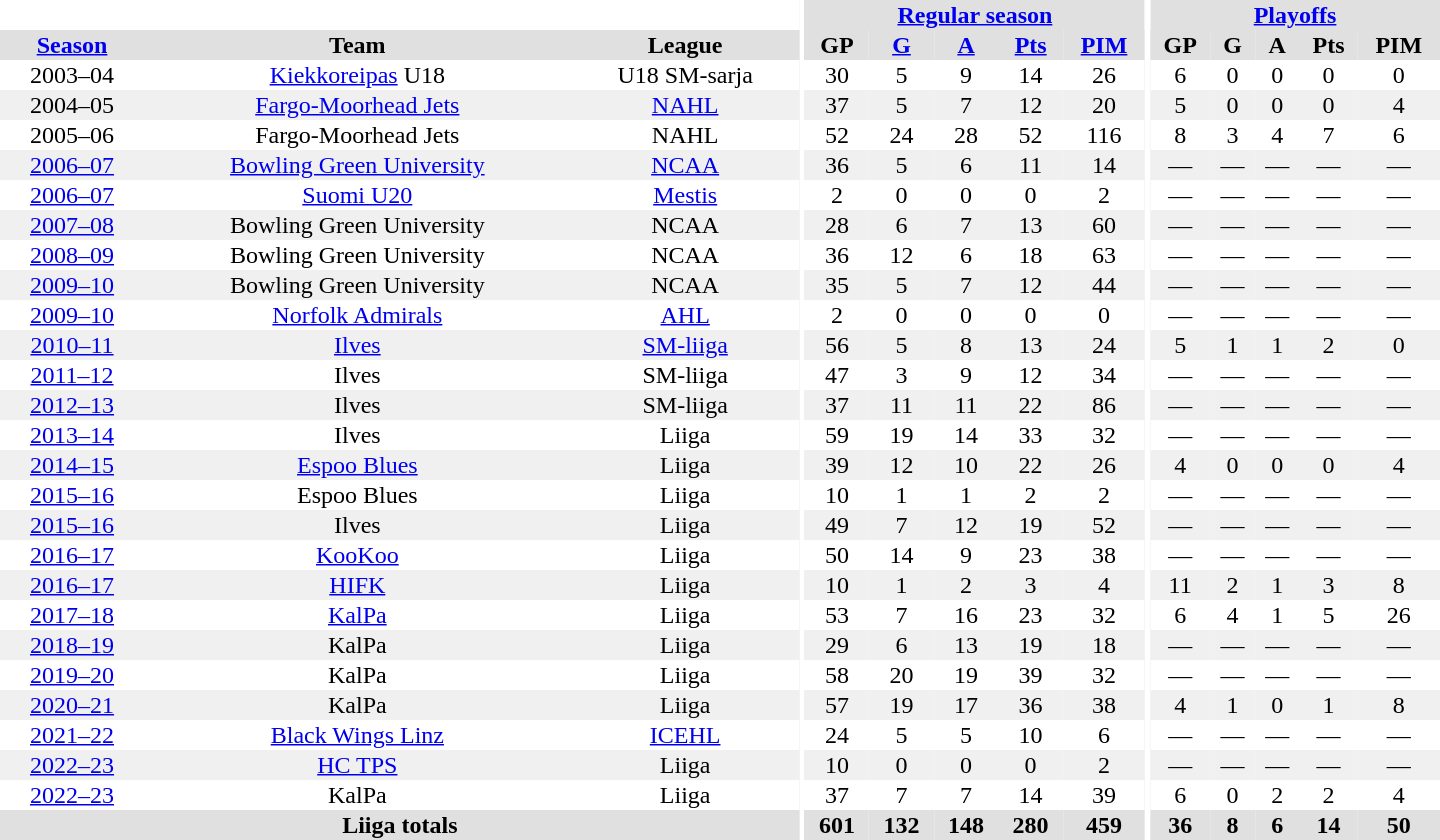<table border="0" cellpadding="1" cellspacing="0" style="text-align:center; width:60em">
<tr bgcolor="#e0e0e0">
<th colspan="3" bgcolor="#ffffff"></th>
<th rowspan="99" bgcolor="#ffffff"></th>
<th colspan="5"><a href='#'>Regular season</a></th>
<th rowspan="99" bgcolor="#ffffff"></th>
<th colspan="5"><a href='#'>Playoffs</a></th>
</tr>
<tr bgcolor="#e0e0e0">
<th><a href='#'>Season</a></th>
<th>Team</th>
<th>League</th>
<th>GP</th>
<th><a href='#'>G</a></th>
<th><a href='#'>A</a></th>
<th><a href='#'>Pts</a></th>
<th><a href='#'>PIM</a></th>
<th>GP</th>
<th>G</th>
<th>A</th>
<th>Pts</th>
<th>PIM</th>
</tr>
<tr>
<td>2003–04</td>
<td><a href='#'>Kiekkoreipas</a> U18</td>
<td>U18 SM-sarja</td>
<td>30</td>
<td>5</td>
<td>9</td>
<td>14</td>
<td>26</td>
<td>6</td>
<td>0</td>
<td>0</td>
<td>0</td>
<td>0</td>
</tr>
<tr bgcolor="#f0f0f0">
<td>2004–05</td>
<td><a href='#'>Fargo-Moorhead Jets</a></td>
<td><a href='#'>NAHL</a></td>
<td>37</td>
<td>5</td>
<td>7</td>
<td>12</td>
<td>20</td>
<td>5</td>
<td>0</td>
<td>0</td>
<td>0</td>
<td>4</td>
</tr>
<tr>
<td>2005–06</td>
<td>Fargo-Moorhead Jets</td>
<td>NAHL</td>
<td>52</td>
<td>24</td>
<td>28</td>
<td>52</td>
<td>116</td>
<td>8</td>
<td>3</td>
<td>4</td>
<td>7</td>
<td>6</td>
</tr>
<tr bgcolor="#f0f0f0">
<td><a href='#'>2006–07</a></td>
<td><a href='#'>Bowling Green University</a></td>
<td><a href='#'>NCAA</a></td>
<td>36</td>
<td>5</td>
<td>6</td>
<td>11</td>
<td>14</td>
<td>—</td>
<td>—</td>
<td>—</td>
<td>—</td>
<td>—</td>
</tr>
<tr>
<td><a href='#'>2006–07</a></td>
<td><a href='#'>Suomi U20</a></td>
<td><a href='#'>Mestis</a></td>
<td>2</td>
<td>0</td>
<td>0</td>
<td>0</td>
<td>2</td>
<td>—</td>
<td>—</td>
<td>—</td>
<td>—</td>
<td>—</td>
</tr>
<tr bgcolor="#f0f0f0">
<td><a href='#'>2007–08</a></td>
<td>Bowling Green University</td>
<td>NCAA</td>
<td>28</td>
<td>6</td>
<td>7</td>
<td>13</td>
<td>60</td>
<td>—</td>
<td>—</td>
<td>—</td>
<td>—</td>
<td>—</td>
</tr>
<tr>
<td><a href='#'>2008–09</a></td>
<td>Bowling Green University</td>
<td>NCAA</td>
<td>36</td>
<td>12</td>
<td>6</td>
<td>18</td>
<td>63</td>
<td>—</td>
<td>—</td>
<td>—</td>
<td>—</td>
<td>—</td>
</tr>
<tr bgcolor="#f0f0f0">
<td><a href='#'>2009–10</a></td>
<td>Bowling Green University</td>
<td>NCAA</td>
<td>35</td>
<td>5</td>
<td>7</td>
<td>12</td>
<td>44</td>
<td>—</td>
<td>—</td>
<td>—</td>
<td>—</td>
<td>—</td>
</tr>
<tr>
<td><a href='#'>2009–10</a></td>
<td><a href='#'>Norfolk Admirals</a></td>
<td><a href='#'>AHL</a></td>
<td>2</td>
<td>0</td>
<td>0</td>
<td>0</td>
<td>0</td>
<td>—</td>
<td>—</td>
<td>—</td>
<td>—</td>
<td>—</td>
</tr>
<tr bgcolor="#f0f0f0">
<td><a href='#'>2010–11</a></td>
<td><a href='#'>Ilves</a></td>
<td><a href='#'>SM-liiga</a></td>
<td>56</td>
<td>5</td>
<td>8</td>
<td>13</td>
<td>24</td>
<td>5</td>
<td>1</td>
<td>1</td>
<td>2</td>
<td>0</td>
</tr>
<tr>
<td><a href='#'>2011–12</a></td>
<td>Ilves</td>
<td>SM-liiga</td>
<td>47</td>
<td>3</td>
<td>9</td>
<td>12</td>
<td>34</td>
<td>—</td>
<td>—</td>
<td>—</td>
<td>—</td>
<td>—</td>
</tr>
<tr bgcolor="#f0f0f0">
<td><a href='#'>2012–13</a></td>
<td>Ilves</td>
<td>SM-liiga</td>
<td>37</td>
<td>11</td>
<td>11</td>
<td>22</td>
<td>86</td>
<td>—</td>
<td>—</td>
<td>—</td>
<td>—</td>
<td>—</td>
</tr>
<tr>
<td><a href='#'>2013–14</a></td>
<td>Ilves</td>
<td>Liiga</td>
<td>59</td>
<td>19</td>
<td>14</td>
<td>33</td>
<td>32</td>
<td>—</td>
<td>—</td>
<td>—</td>
<td>—</td>
<td>—</td>
</tr>
<tr bgcolor="#f0f0f0">
<td><a href='#'>2014–15</a></td>
<td><a href='#'>Espoo Blues</a></td>
<td>Liiga</td>
<td>39</td>
<td>12</td>
<td>10</td>
<td>22</td>
<td>26</td>
<td>4</td>
<td>0</td>
<td>0</td>
<td>0</td>
<td>4</td>
</tr>
<tr>
<td><a href='#'>2015–16</a></td>
<td>Espoo Blues</td>
<td>Liiga</td>
<td>10</td>
<td>1</td>
<td>1</td>
<td>2</td>
<td>2</td>
<td>—</td>
<td>—</td>
<td>—</td>
<td>—</td>
<td>—</td>
</tr>
<tr bgcolor="#f0f0f0">
<td><a href='#'>2015–16</a></td>
<td>Ilves</td>
<td>Liiga</td>
<td>49</td>
<td>7</td>
<td>12</td>
<td>19</td>
<td>52</td>
<td>—</td>
<td>—</td>
<td>—</td>
<td>—</td>
<td>—</td>
</tr>
<tr>
<td><a href='#'>2016–17</a></td>
<td><a href='#'>KooKoo</a></td>
<td>Liiga</td>
<td>50</td>
<td>14</td>
<td>9</td>
<td>23</td>
<td>38</td>
<td>—</td>
<td>—</td>
<td>—</td>
<td>—</td>
<td>—</td>
</tr>
<tr bgcolor="#f0f0f0">
<td><a href='#'>2016–17</a></td>
<td><a href='#'>HIFK</a></td>
<td>Liiga</td>
<td>10</td>
<td>1</td>
<td>2</td>
<td>3</td>
<td>4</td>
<td>11</td>
<td>2</td>
<td>1</td>
<td>3</td>
<td>8</td>
</tr>
<tr>
<td><a href='#'>2017–18</a></td>
<td><a href='#'>KalPa</a></td>
<td>Liiga</td>
<td>53</td>
<td>7</td>
<td>16</td>
<td>23</td>
<td>32</td>
<td>6</td>
<td>4</td>
<td>1</td>
<td>5</td>
<td>26</td>
</tr>
<tr bgcolor="#f0f0f0">
<td><a href='#'>2018–19</a></td>
<td>KalPa</td>
<td>Liiga</td>
<td>29</td>
<td>6</td>
<td>13</td>
<td>19</td>
<td>18</td>
<td>—</td>
<td>—</td>
<td>—</td>
<td>—</td>
<td>—</td>
</tr>
<tr>
<td><a href='#'>2019–20</a></td>
<td>KalPa</td>
<td>Liiga</td>
<td>58</td>
<td>20</td>
<td>19</td>
<td>39</td>
<td>32</td>
<td>—</td>
<td>—</td>
<td>—</td>
<td>—</td>
<td>—</td>
</tr>
<tr bgcolor="#f0f0f0">
<td><a href='#'>2020–21</a></td>
<td>KalPa</td>
<td>Liiga</td>
<td>57</td>
<td>19</td>
<td>17</td>
<td>36</td>
<td>38</td>
<td>4</td>
<td>1</td>
<td>0</td>
<td>1</td>
<td>8</td>
</tr>
<tr>
<td><a href='#'>2021–22</a></td>
<td><a href='#'>Black Wings Linz</a></td>
<td><a href='#'>ICEHL</a></td>
<td>24</td>
<td>5</td>
<td>5</td>
<td>10</td>
<td>6</td>
<td>—</td>
<td>—</td>
<td>—</td>
<td>—</td>
<td>—</td>
</tr>
<tr bgcolor="#f0f0f0">
<td><a href='#'>2022–23</a></td>
<td><a href='#'>HC TPS</a></td>
<td>Liiga</td>
<td>10</td>
<td>0</td>
<td>0</td>
<td>0</td>
<td>2</td>
<td>—</td>
<td>—</td>
<td>—</td>
<td>—</td>
<td>—</td>
</tr>
<tr>
<td><a href='#'>2022–23</a></td>
<td>KalPa</td>
<td>Liiga</td>
<td>37</td>
<td>7</td>
<td>7</td>
<td>14</td>
<td>39</td>
<td>6</td>
<td>0</td>
<td>2</td>
<td>2</td>
<td>4</td>
</tr>
<tr>
</tr>
<tr ALIGN="center" bgcolor="#e0e0e0">
<th colspan="3">Liiga totals</th>
<th ALIGN="center">601</th>
<th ALIGN="center">132</th>
<th ALIGN="center">148</th>
<th ALIGN="center">280</th>
<th ALIGN="center">459</th>
<th ALIGN="center">36</th>
<th ALIGN="center">8</th>
<th ALIGN="center">6</th>
<th ALIGN="center">14</th>
<th ALIGN="center">50</th>
</tr>
</table>
